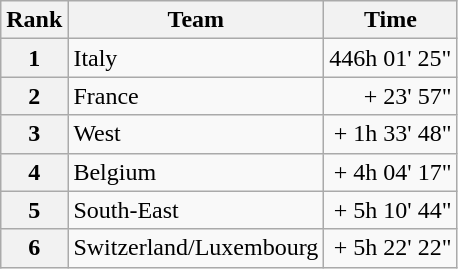<table class="wikitable">
<tr>
<th scope="col">Rank</th>
<th scope="col">Team</th>
<th scope="col">Time</th>
</tr>
<tr>
<th scope="row">1</th>
<td>Italy</td>
<td style="text-align:right;">446h 01' 25"</td>
</tr>
<tr>
<th scope="row">2</th>
<td>France</td>
<td style="text-align:right;">+ 23' 57"</td>
</tr>
<tr>
<th scope="row">3</th>
<td>West</td>
<td style="text-align:right;">+ 1h 33' 48"</td>
</tr>
<tr>
<th scope="row">4</th>
<td>Belgium</td>
<td style="text-align:right;">+ 4h 04' 17"</td>
</tr>
<tr>
<th scope="row">5</th>
<td>South-East</td>
<td style="text-align:right;">+ 5h 10' 44"</td>
</tr>
<tr>
<th scope="row">6</th>
<td>Switzerland/Luxembourg</td>
<td style="text-align:right;">+ 5h 22' 22"</td>
</tr>
</table>
